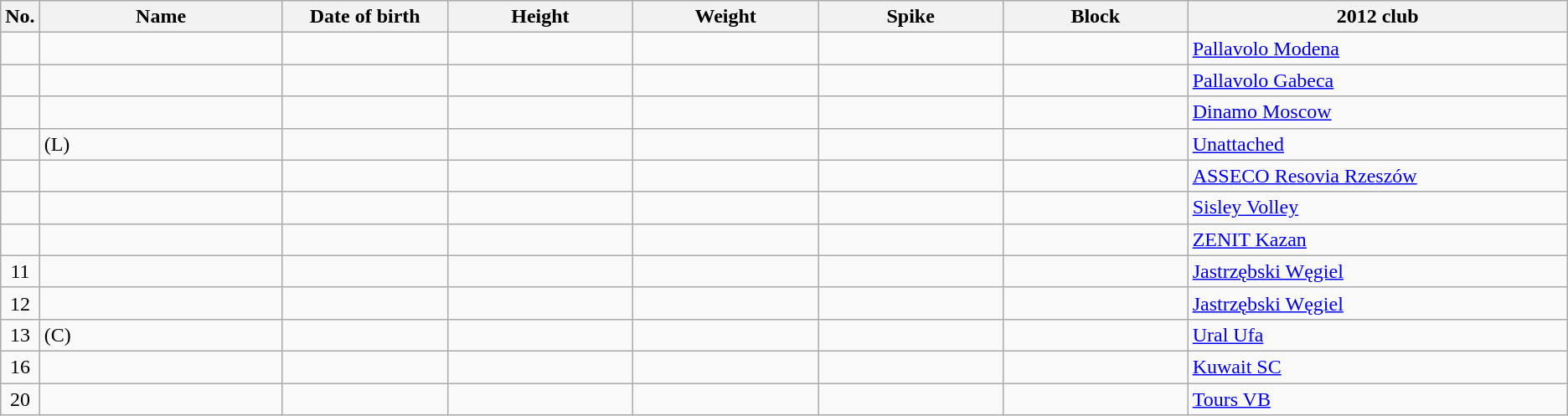<table class="wikitable sortable" style="font-size:100%; text-align:center;">
<tr>
<th>No.</th>
<th style="width:12em">Name</th>
<th style="width:8em">Date of birth</th>
<th style="width:9em">Height</th>
<th style="width:9em">Weight</th>
<th style="width:9em">Spike</th>
<th style="width:9em">Block</th>
<th style="width:19em">2012 club</th>
</tr>
<tr>
<td></td>
<td style="text-align:left;"></td>
<td style="text-align:right;"></td>
<td></td>
<td></td>
<td></td>
<td></td>
<td style="text-align:left;"> <a href='#'>Pallavolo Modena</a></td>
</tr>
<tr>
<td></td>
<td style="text-align:left;"></td>
<td style="text-align:right;"></td>
<td></td>
<td></td>
<td></td>
<td></td>
<td style="text-align:left;"> <a href='#'>Pallavolo Gabeca</a></td>
</tr>
<tr>
<td></td>
<td style="text-align:left;"></td>
<td style="text-align:right;"></td>
<td></td>
<td></td>
<td></td>
<td></td>
<td style="text-align:left;"> <a href='#'>Dinamo Moscow</a></td>
</tr>
<tr>
<td></td>
<td style="text-align:left;"> (L)</td>
<td style="text-align:right;"></td>
<td></td>
<td></td>
<td></td>
<td></td>
<td style="text-align:left;"><a href='#'>Unattached</a></td>
</tr>
<tr>
<td></td>
<td style="text-align:left;"></td>
<td style="text-align:right;"></td>
<td></td>
<td></td>
<td></td>
<td></td>
<td style="text-align:left;"> <a href='#'>ASSECO Resovia Rzeszów</a></td>
</tr>
<tr>
<td></td>
<td style="text-align:left;"></td>
<td style="text-align:right;"></td>
<td></td>
<td></td>
<td></td>
<td></td>
<td style="text-align:left;"> <a href='#'>Sisley Volley</a></td>
</tr>
<tr>
<td></td>
<td style="text-align:left;"></td>
<td style="text-align:right;"></td>
<td></td>
<td></td>
<td></td>
<td></td>
<td style="text-align:left;"> <a href='#'>ZENIT Kazan</a></td>
</tr>
<tr>
<td>11</td>
<td style="text-align:left;"></td>
<td style="text-align:right;"></td>
<td></td>
<td></td>
<td></td>
<td></td>
<td style="text-align:left;"> <a href='#'>Jastrzębski Węgiel</a></td>
</tr>
<tr>
<td>12</td>
<td style="text-align:left;"></td>
<td style="text-align:right;"></td>
<td></td>
<td></td>
<td></td>
<td></td>
<td style="text-align:left;"> <a href='#'>Jastrzębski Węgiel</a></td>
</tr>
<tr>
<td>13</td>
<td style="text-align:left;"> (C)</td>
<td style="text-align:right;"></td>
<td></td>
<td></td>
<td></td>
<td></td>
<td style="text-align:left;"> <a href='#'>Ural Ufa</a></td>
</tr>
<tr>
<td>16</td>
<td style="text-align:left;"></td>
<td style="text-align:right;"></td>
<td></td>
<td></td>
<td></td>
<td></td>
<td style="text-align:left;"> <a href='#'>Kuwait SC</a></td>
</tr>
<tr>
<td>20</td>
<td style="text-align:left;"></td>
<td style="text-align:right;"></td>
<td></td>
<td></td>
<td></td>
<td></td>
<td style="text-align:left;"> <a href='#'>Tours VB</a></td>
</tr>
</table>
